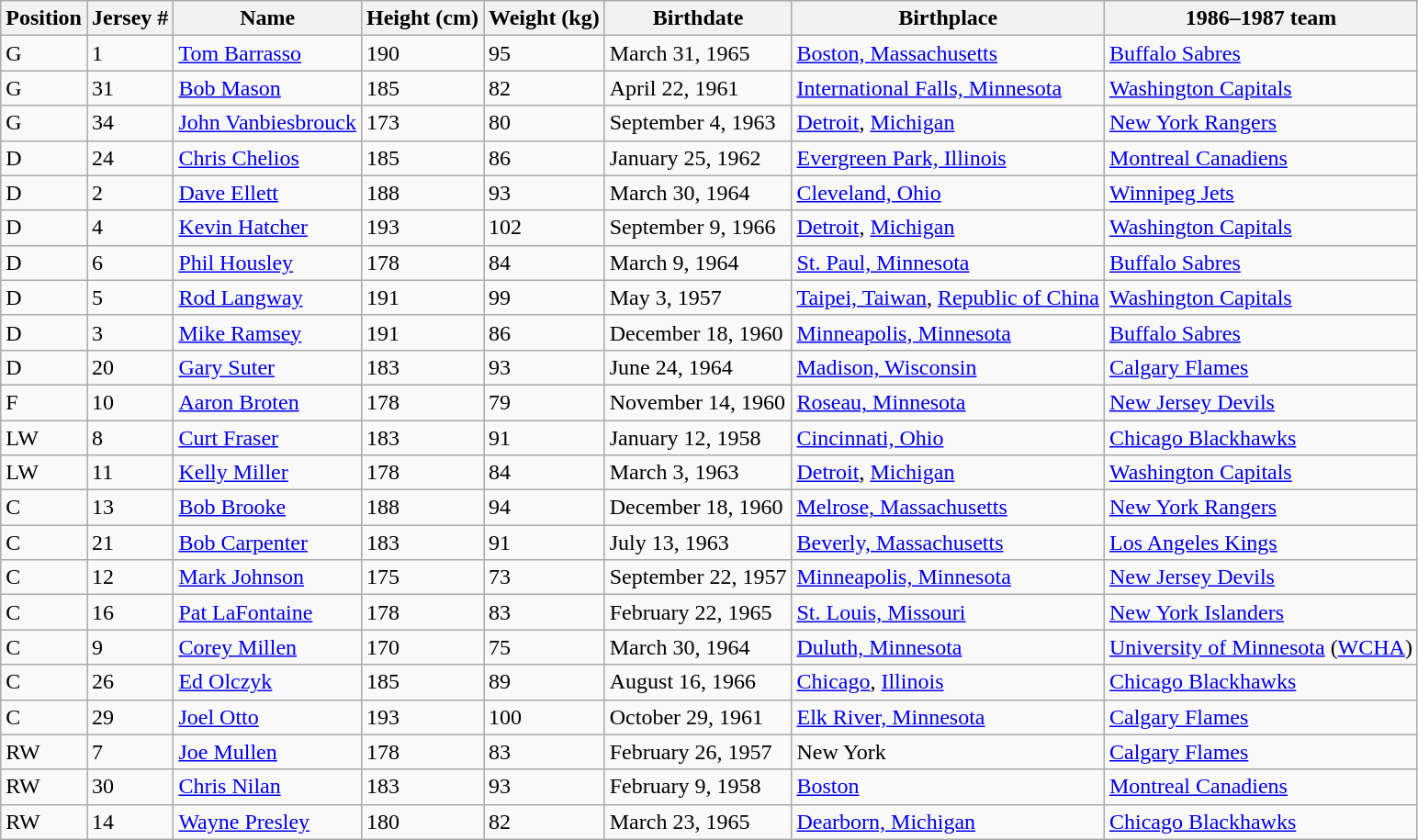<table class="wikitable sortable">
<tr>
<th>Position</th>
<th>Jersey #</th>
<th>Name</th>
<th>Height (cm)</th>
<th>Weight (kg)</th>
<th>Birthdate</th>
<th>Birthplace</th>
<th>1986–1987 team</th>
</tr>
<tr>
<td>G</td>
<td>1</td>
<td><a href='#'>Tom Barrasso</a></td>
<td>190</td>
<td>95</td>
<td>March 31, 1965</td>
<td><a href='#'>Boston, Massachusetts</a></td>
<td><a href='#'>Buffalo Sabres</a></td>
</tr>
<tr>
<td>G</td>
<td>31</td>
<td><a href='#'>Bob Mason</a></td>
<td>185</td>
<td>82</td>
<td>April 22, 1961</td>
<td><a href='#'>International Falls, Minnesota</a></td>
<td><a href='#'>Washington Capitals</a></td>
</tr>
<tr>
<td>G</td>
<td>34</td>
<td><a href='#'>John Vanbiesbrouck</a></td>
<td>173</td>
<td>80</td>
<td>September 4, 1963</td>
<td><a href='#'>Detroit</a>, <a href='#'>Michigan</a></td>
<td><a href='#'>New York Rangers</a></td>
</tr>
<tr>
<td>D</td>
<td>24</td>
<td><a href='#'>Chris Chelios</a></td>
<td>185</td>
<td>86</td>
<td>January 25, 1962</td>
<td><a href='#'>Evergreen Park, Illinois</a></td>
<td><a href='#'>Montreal Canadiens</a></td>
</tr>
<tr>
<td>D</td>
<td>2</td>
<td><a href='#'>Dave Ellett</a></td>
<td>188</td>
<td>93</td>
<td>March 30, 1964</td>
<td><a href='#'>Cleveland, Ohio</a></td>
<td><a href='#'>Winnipeg Jets</a></td>
</tr>
<tr>
<td>D</td>
<td>4</td>
<td><a href='#'>Kevin Hatcher</a></td>
<td>193</td>
<td>102</td>
<td>September 9, 1966</td>
<td><a href='#'>Detroit</a>, <a href='#'>Michigan</a></td>
<td><a href='#'>Washington Capitals</a></td>
</tr>
<tr>
<td>D</td>
<td>6</td>
<td><a href='#'>Phil Housley</a></td>
<td>178</td>
<td>84</td>
<td>March 9, 1964</td>
<td><a href='#'>St. Paul, Minnesota</a></td>
<td><a href='#'>Buffalo Sabres</a></td>
</tr>
<tr>
<td>D</td>
<td>5</td>
<td><a href='#'>Rod Langway</a></td>
<td>191</td>
<td>99</td>
<td>May 3, 1957</td>
<td><a href='#'>Taipei, Taiwan</a>, <a href='#'>Republic of China</a></td>
<td><a href='#'>Washington Capitals</a></td>
</tr>
<tr>
<td>D</td>
<td>3</td>
<td><a href='#'>Mike Ramsey</a></td>
<td>191</td>
<td>86</td>
<td>December 18, 1960</td>
<td><a href='#'>Minneapolis, Minnesota</a></td>
<td><a href='#'>Buffalo Sabres</a></td>
</tr>
<tr>
<td>D</td>
<td>20</td>
<td><a href='#'>Gary Suter</a></td>
<td>183</td>
<td>93</td>
<td>June 24, 1964</td>
<td><a href='#'>Madison, Wisconsin</a></td>
<td><a href='#'>Calgary Flames</a></td>
</tr>
<tr>
<td>F</td>
<td>10</td>
<td><a href='#'>Aaron Broten</a></td>
<td>178</td>
<td>79</td>
<td>November 14, 1960</td>
<td><a href='#'>Roseau, Minnesota</a></td>
<td><a href='#'>New Jersey Devils</a></td>
</tr>
<tr>
<td>LW</td>
<td>8</td>
<td><a href='#'>Curt Fraser</a></td>
<td>183</td>
<td>91</td>
<td>January 12, 1958</td>
<td><a href='#'>Cincinnati, Ohio</a></td>
<td><a href='#'>Chicago Blackhawks</a></td>
</tr>
<tr>
<td>LW</td>
<td>11</td>
<td><a href='#'>Kelly Miller</a></td>
<td>178</td>
<td>84</td>
<td>March 3, 1963</td>
<td><a href='#'>Detroit</a>, <a href='#'>Michigan</a></td>
<td><a href='#'>Washington Capitals</a></td>
</tr>
<tr>
<td>C</td>
<td>13</td>
<td><a href='#'>Bob Brooke</a></td>
<td>188</td>
<td>94</td>
<td>December 18, 1960</td>
<td><a href='#'>Melrose, Massachusetts</a></td>
<td><a href='#'>New York Rangers</a></td>
</tr>
<tr>
<td>C</td>
<td>21</td>
<td><a href='#'>Bob Carpenter</a></td>
<td>183</td>
<td>91</td>
<td>July 13, 1963</td>
<td><a href='#'>Beverly, Massachusetts</a></td>
<td><a href='#'>Los Angeles Kings</a></td>
</tr>
<tr>
<td>C</td>
<td>12</td>
<td><a href='#'>Mark Johnson</a></td>
<td>175</td>
<td>73</td>
<td>September 22, 1957</td>
<td><a href='#'>Minneapolis, Minnesota</a></td>
<td><a href='#'>New Jersey Devils</a></td>
</tr>
<tr>
<td>C</td>
<td>16</td>
<td><a href='#'>Pat LaFontaine</a></td>
<td>178</td>
<td>83</td>
<td>February 22, 1965</td>
<td><a href='#'>St. Louis, Missouri</a></td>
<td><a href='#'>New York Islanders</a></td>
</tr>
<tr>
<td>C</td>
<td>9</td>
<td><a href='#'>Corey Millen</a></td>
<td>170</td>
<td>75</td>
<td>March 30, 1964</td>
<td><a href='#'>Duluth, Minnesota</a></td>
<td><a href='#'>University of Minnesota</a> (<a href='#'>WCHA</a>)</td>
</tr>
<tr>
<td>C</td>
<td>26</td>
<td><a href='#'>Ed Olczyk</a></td>
<td>185</td>
<td>89</td>
<td>August 16, 1966</td>
<td><a href='#'>Chicago</a>, <a href='#'>Illinois</a></td>
<td><a href='#'>Chicago Blackhawks</a></td>
</tr>
<tr>
<td>C</td>
<td>29</td>
<td><a href='#'>Joel Otto</a></td>
<td>193</td>
<td>100</td>
<td>October 29, 1961</td>
<td><a href='#'>Elk River, Minnesota</a></td>
<td><a href='#'>Calgary Flames</a></td>
</tr>
<tr>
<td>RW</td>
<td>7</td>
<td><a href='#'>Joe Mullen</a></td>
<td>178</td>
<td>83</td>
<td>February 26, 1957</td>
<td>New York</td>
<td><a href='#'>Calgary Flames</a></td>
</tr>
<tr>
<td>RW</td>
<td>30</td>
<td><a href='#'>Chris Nilan</a></td>
<td>183</td>
<td>93</td>
<td>February 9, 1958</td>
<td><a href='#'>Boston</a></td>
<td><a href='#'>Montreal Canadiens</a></td>
</tr>
<tr>
<td>RW</td>
<td>14</td>
<td><a href='#'>Wayne Presley</a></td>
<td>180</td>
<td>82</td>
<td>March 23, 1965</td>
<td><a href='#'>Dearborn, Michigan</a></td>
<td><a href='#'>Chicago Blackhawks</a></td>
</tr>
</table>
